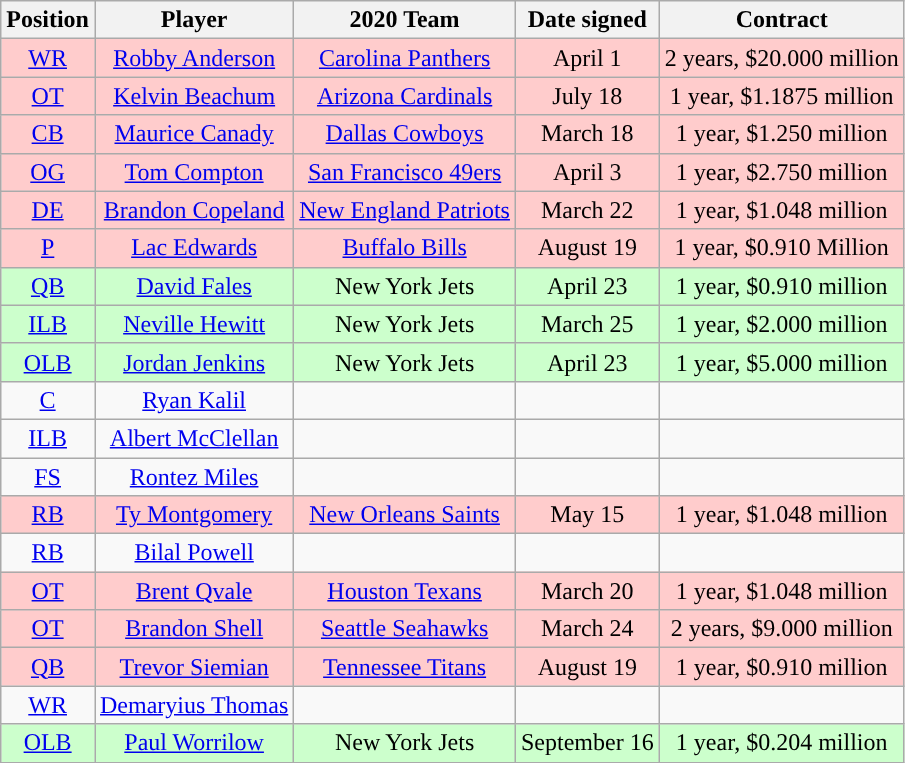<table class="wikitable sortable" style="text-align:center">
<tr>
<th>Position</th>
<th>Player</th>
<th>2020 Team</th>
<th>Date signed</th>
<th>Contract</th>
</tr>
<tr style="background:#fcc;">
<td><a href='#'>WR</a></td>
<td><a href='#'>Robby Anderson</a></td>
<td><a href='#'>Carolina Panthers</a></td>
<td>April 1</td>
<td>2 years, $20.000 million</td>
</tr>
<tr style="background:#fcc;">
<td><a href='#'>OT</a></td>
<td><a href='#'>Kelvin Beachum</a></td>
<td><a href='#'>Arizona Cardinals</a></td>
<td>July 18</td>
<td>1 year, $1.1875 million</td>
</tr>
<tr style="background:#fcc;">
<td><a href='#'>CB</a></td>
<td><a href='#'>Maurice Canady</a></td>
<td><a href='#'>Dallas Cowboys</a></td>
<td>March 18</td>
<td>1 year, $1.250 million</td>
</tr>
<tr style="background:#fcc;">
<td><a href='#'>OG</a></td>
<td><a href='#'>Tom Compton</a></td>
<td><a href='#'>San Francisco 49ers</a></td>
<td>April 3</td>
<td>1 year, $2.750 million</td>
</tr>
<tr style="background:#fcc;">
<td><a href='#'>DE</a></td>
<td><a href='#'>Brandon Copeland</a></td>
<td><a href='#'>New England Patriots</a></td>
<td>March 22</td>
<td>1 year, $1.048 million</td>
</tr>
<tr style="background:#fcc;">
<td><a href='#'>P</a></td>
<td><a href='#'>Lac Edwards</a></td>
<td><a href='#'>Buffalo Bills</a></td>
<td>August 19</td>
<td>1 year, $0.910 Million</td>
</tr>
<tr style="background:#cfc;">
<td><a href='#'>QB</a></td>
<td><a href='#'>David Fales</a></td>
<td>New York Jets</td>
<td>April 23</td>
<td>1 year, $0.910 million</td>
</tr>
<tr style="background:#cfc;">
<td><a href='#'>ILB</a></td>
<td><a href='#'>Neville Hewitt</a></td>
<td>New York Jets</td>
<td>March 25</td>
<td>1 year, $2.000 million</td>
</tr>
<tr style="background:#cfc;">
<td><a href='#'>OLB</a></td>
<td><a href='#'>Jordan Jenkins</a></td>
<td>New York Jets</td>
<td>April 23</td>
<td>1 year, $5.000 million</td>
</tr>
<tr>
<td><a href='#'>C</a></td>
<td><a href='#'>Ryan Kalil</a></td>
<td></td>
<td></td>
<td></td>
</tr>
<tr>
<td><a href='#'>ILB</a></td>
<td><a href='#'>Albert McClellan</a></td>
<td></td>
<td></td>
<td></td>
</tr>
<tr>
<td><a href='#'>FS</a></td>
<td><a href='#'>Rontez Miles</a></td>
<td></td>
<td></td>
<td></td>
</tr>
<tr style="background:#fcc;">
<td><a href='#'>RB</a></td>
<td><a href='#'>Ty Montgomery</a></td>
<td><a href='#'>New Orleans Saints</a></td>
<td>May 15</td>
<td>1 year, $1.048 million</td>
</tr>
<tr>
<td><a href='#'>RB</a></td>
<td><a href='#'>Bilal Powell</a></td>
<td></td>
<td></td>
<td></td>
</tr>
<tr style="background:#fcc;">
<td><a href='#'>OT</a></td>
<td><a href='#'>Brent Qvale</a></td>
<td><a href='#'>Houston Texans</a></td>
<td>March 20</td>
<td>1 year, $1.048 million</td>
</tr>
<tr style="background:#fcc;">
<td><a href='#'>OT</a></td>
<td><a href='#'>Brandon Shell</a></td>
<td><a href='#'>Seattle Seahawks</a></td>
<td>March 24</td>
<td>2 years, $9.000 million</td>
</tr>
<tr style="background:#fcc;">
<td><a href='#'>QB</a></td>
<td><a href='#'>Trevor Siemian</a></td>
<td><a href='#'>Tennessee Titans</a></td>
<td>August 19</td>
<td>1 year, $0.910 million</td>
</tr>
<tr>
<td><a href='#'>WR</a></td>
<td><a href='#'>Demaryius Thomas</a></td>
<td></td>
<td></td>
<td></td>
</tr>
<tr style="background:#cfc;">
<td><a href='#'>OLB</a></td>
<td><a href='#'>Paul Worrilow</a></td>
<td>New York Jets</td>
<td>September 16</td>
<td>1 year, $0.204 million</td>
</tr>
</table>
